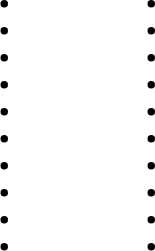<table>
<tr>
<td><br><ul><li></li><li></li><li></li><li></li><li></li><li></li><li></li><li></li><li></li><li></li></ul></td>
<td width=50></td>
<td valign=top><br><ul><li></li><li></li><li></li><li></li><li></li><li></li><li></li><li></li><li></li><li></li></ul></td>
</tr>
</table>
